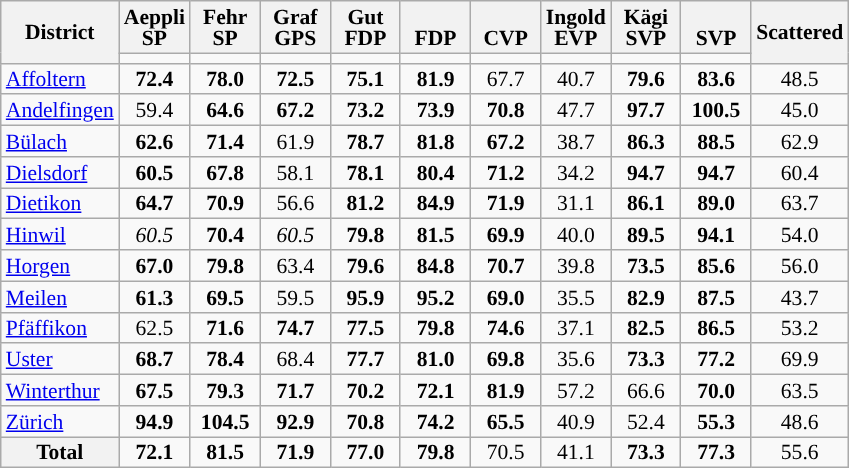<table class="wikitable" style="text-align:center; font-size:90%; line-height:14px;">
<tr>
<th rowspan="2">District</th>
<th>Aeppli<br>SP</th>
<th>Fehr<br>SP</th>
<th>Graf<br>GPS</th>
<th>Gut<br>FDP</th>
<th><br>FDP</th>
<th><br>CVP</th>
<th>Ingold<br>EVP</th>
<th>Kägi<br>SVP</th>
<th><br>SVP</th>
<th rowspan="2">Scattered</th>
</tr>
<tr>
<td style="width:40px; background-color:"></td>
<td style="width:40px; background-color:"></td>
<td style="width:40px; background-color:"></td>
<td style="width:40px; background-color:"></td>
<td style="width:40px; background-color:"></td>
<td style="width:40px; background-color:"></td>
<td style="width:40px; background-color:"></td>
<td style="width:40px; background-color:"></td>
<td style="width:40px; background-color:"></td>
</tr>
<tr>
<td align="left"><a href='#'>Affoltern</a></td>
<td style="background-color:#"><strong>72.4</strong></td>
<td style="background-color:#"><strong>78.0</strong></td>
<td style="background-color:#"><strong>72.5</strong></td>
<td style="background-color:#"><strong>75.1</strong></td>
<td style="background-color:#"><strong>81.9</strong></td>
<td>67.7</td>
<td>40.7</td>
<td style="background-color:#"><strong>79.6</strong></td>
<td style="background-color:#"><strong>83.6</strong></td>
<td>48.5</td>
</tr>
<tr>
<td align="left"><a href='#'>Andelfingen</a></td>
<td>59.4</td>
<td style="background-color:#"><strong>64.6</strong></td>
<td style="background-color:#"><strong>67.2</strong></td>
<td style="background-color:#"><strong>73.2</strong></td>
<td style="background-color:#"><strong>73.9</strong></td>
<td style="background-color:#"><strong>70.8</strong></td>
<td>47.7</td>
<td style="background-color:#"><strong>97.7</strong></td>
<td style="background-color:#"><strong>100.5</strong></td>
<td>45.0</td>
</tr>
<tr>
<td align="left"><a href='#'>Bülach</a></td>
<td style="background-color:#"><strong>62.6</strong></td>
<td style="background-color:#"><strong>71.4</strong></td>
<td>61.9</td>
<td style="background-color:#"><strong>78.7</strong></td>
<td style="background-color:#"><strong>81.8</strong></td>
<td style="background-color:#"><strong>67.2</strong></td>
<td>38.7</td>
<td style="background-color:#"><strong>86.3</strong></td>
<td style="background-color:#"><strong>88.5</strong></td>
<td>62.9</td>
</tr>
<tr>
<td align="left"><a href='#'>Dielsdorf</a></td>
<td style="background-color:#"><strong>60.5</strong></td>
<td style="background-color:#"><strong>67.8</strong></td>
<td>58.1</td>
<td style="background-color:#"><strong>78.1</strong></td>
<td style="background-color:#"><strong>80.4</strong></td>
<td style="background-color:#"><strong>71.2</strong></td>
<td>34.2</td>
<td style="background-color:#"><strong>94.7</strong></td>
<td style="background-color:#"><strong>94.7</strong></td>
<td>60.4</td>
</tr>
<tr>
<td align="left"><a href='#'>Dietikon</a></td>
<td style="background-color:#"><strong>64.7</strong></td>
<td style="background-color:#"><strong>70.9</strong></td>
<td>56.6</td>
<td style="background-color:#"><strong>81.2</strong></td>
<td style="background-color:#"><strong>84.9</strong></td>
<td style="background-color:#"><strong>71.9</strong></td>
<td>31.1</td>
<td style="background-color:#"><strong>86.1</strong></td>
<td style="background-color:#"><strong>89.0</strong></td>
<td>63.7</td>
</tr>
<tr>
<td align="left"><a href='#'>Hinwil</a></td>
<td style="background-color:#"><em>60.5</em></td>
<td style="background-color:#"><strong>70.4</strong></td>
<td style="background-color:#"><em>60.5</em></td>
<td style="background-color:#"><strong>79.8</strong></td>
<td style="background-color:#"><strong>81.5</strong></td>
<td style="background-color:#"><strong>69.9</strong></td>
<td>40.0</td>
<td style="background-color:#"><strong>89.5</strong></td>
<td style="background-color:#"><strong>94.1</strong></td>
<td>54.0</td>
</tr>
<tr>
<td align="left"><a href='#'>Horgen</a></td>
<td style="background-color:#"><strong>67.0</strong></td>
<td style="background-color:#"><strong>79.8</strong></td>
<td>63.4</td>
<td style="background-color:#"><strong>79.6</strong></td>
<td style="background-color:#"><strong>84.8</strong></td>
<td style="background-color:#"><strong>70.7</strong></td>
<td>39.8</td>
<td style="background-color:#"><strong>73.5</strong></td>
<td style="background-color:#"><strong>85.6</strong></td>
<td>56.0</td>
</tr>
<tr>
<td align="left"><a href='#'>Meilen</a></td>
<td style="background-color:#"><strong>61.3</strong></td>
<td style="background-color:#"><strong>69.5</strong></td>
<td>59.5</td>
<td style="background-color:#"><strong>95.9</strong></td>
<td style="background-color:#"><strong>95.2</strong></td>
<td style="background-color:#"><strong>69.0</strong></td>
<td>35.5</td>
<td style="background-color:#"><strong>82.9</strong></td>
<td style="background-color:#"><strong>87.5</strong></td>
<td>43.7</td>
</tr>
<tr>
<td align="left"><a href='#'>Pfäffikon</a></td>
<td>62.5</td>
<td style="background-color:#"><strong>71.6</strong></td>
<td style="background-color:#"><strong>74.7</strong></td>
<td style="background-color:#"><strong>77.5</strong></td>
<td style="background-color:#"><strong>79.8</strong></td>
<td style="background-color:#"><strong>74.6</strong></td>
<td>37.1</td>
<td style="background-color:#"><strong>82.5</strong></td>
<td style="background-color:#"><strong>86.5</strong></td>
<td>53.2</td>
</tr>
<tr>
<td align="left"><a href='#'>Uster</a></td>
<td style="background-color:#"><strong>68.7</strong></td>
<td style="background-color:#"><strong>78.4</strong></td>
<td>68.4</td>
<td style="background-color:#"><strong>77.7</strong></td>
<td style="background-color:#"><strong>81.0</strong></td>
<td style="background-color:#"><strong>69.8</strong></td>
<td>35.6</td>
<td style="background-color:#"><strong>73.3</strong></td>
<td style="background-color:#"><strong>77.2</strong></td>
<td>69.9</td>
</tr>
<tr>
<td align="left"><a href='#'>Winterthur</a></td>
<td style="background-color:#"><strong>67.5</strong></td>
<td style="background-color:#"><strong>79.3</strong></td>
<td style="background-color:#"><strong>71.7</strong></td>
<td style="background-color:#"><strong>70.2</strong></td>
<td style="background-color:#"><strong>72.1</strong></td>
<td style="background-color:#"><strong>81.9</strong></td>
<td>57.2</td>
<td>66.6</td>
<td style="background-color:#"><strong>70.0</strong></td>
<td>63.5</td>
</tr>
<tr>
<td align="left"><a href='#'>Zürich</a></td>
<td style="background-color:#"><strong>94.9</strong></td>
<td style="background-color:#"><strong>104.5</strong></td>
<td style="background-color:#"><strong>92.9</strong></td>
<td style="background-color:#"><strong>70.8</strong></td>
<td style="background-color:#"><strong>74.2</strong></td>
<td style="background-color:#"><strong>65.5</strong></td>
<td>40.9</td>
<td>52.4</td>
<td style="background-color:#"><strong>55.3</strong></td>
<td>48.6</td>
</tr>
<tr>
<th>Total</th>
<td style="background-color:#"><strong>72.1</strong></td>
<td style="background-color:#"><strong>81.5</strong></td>
<td style="background-color:#"><strong>71.9</strong></td>
<td style="background-color:#"><strong>77.0</strong></td>
<td style="background-color:#"><strong>79.8</strong></td>
<td>70.5</td>
<td>41.1</td>
<td style="background-color:#"><strong>73.3</strong></td>
<td style="background-color:#"><strong>77.3</strong></td>
<td>55.6</td>
</tr>
</table>
